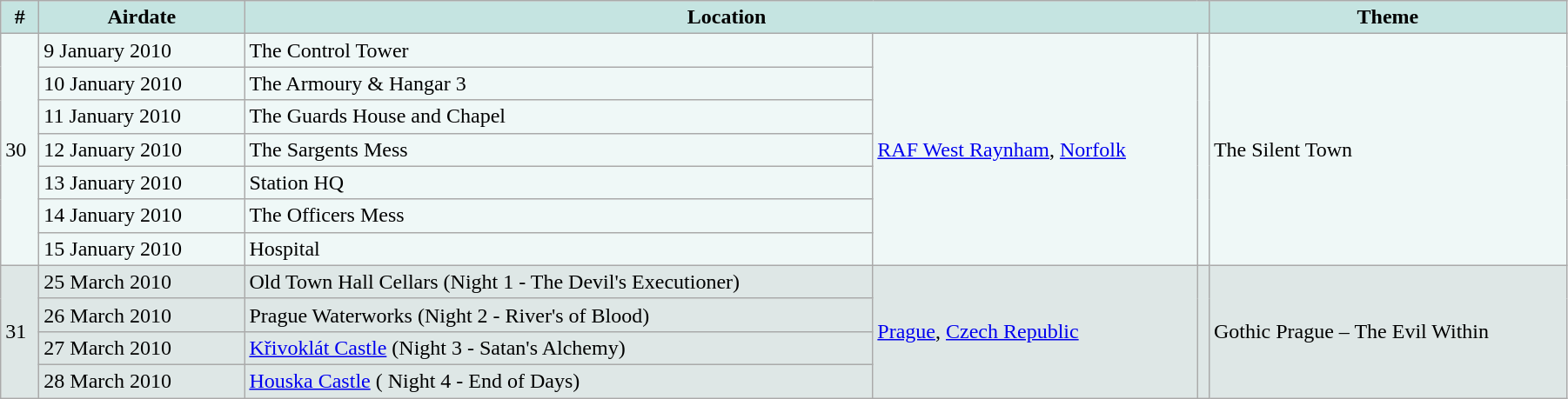<table class="wikitable" id="series_list" style="width:95%;">
<tr>
<th style="background:#c5e4e1;">#</th>
<th style="background:#c5e4e1; width:150px;">Airdate</th>
<th style="background:#c5e4e1;" colspan="3">Location</th>
<th style="background:#c5e4e1;">Theme</th>
</tr>
<tr style="background:#eff8f7;">
<td rowspan="7">30</td>
<td>9 January 2010</td>
<td>The Control Tower</td>
<td rowspan="7"><a href='#'>RAF West Raynham</a>, <a href='#'>Norfolk</a></td>
<td rowspan="7"></td>
<td rowspan="7">The Silent Town</td>
</tr>
<tr style="background:#eff8f7;">
<td>10 January 2010</td>
<td>The Armoury & Hangar 3</td>
</tr>
<tr style="background:#eff8f7;">
<td>11 January 2010</td>
<td>The Guards House and Chapel</td>
</tr>
<tr style="background:#eff8f7;">
<td>12 January 2010</td>
<td>The Sargents Mess</td>
</tr>
<tr style="background:#eff8f7;">
<td>13 January 2010</td>
<td>Station HQ</td>
</tr>
<tr style="background:#eff8f7;">
<td>14 January 2010</td>
<td>The Officers Mess</td>
</tr>
<tr style="background:#eff8f7;">
<td>15 January 2010</td>
<td>Hospital</td>
</tr>
<tr style="background:#dee7e6;">
<td rowspan="4">31</td>
<td>25 March 2010</td>
<td>Old Town Hall Cellars (Night 1 - The Devil's Executioner)</td>
<td rowspan="4"><a href='#'>Prague</a>, <a href='#'>Czech Republic</a></td>
<td rowspan="4"></td>
<td rowspan="4">Gothic Prague – The Evil Within</td>
</tr>
<tr style="background:#dee7e6;">
<td>26 March 2010</td>
<td>Prague Waterworks (Night 2 - River's of Blood)</td>
</tr>
<tr style="background:#dee7e6;">
<td>27 March 2010</td>
<td><a href='#'>Křivoklát Castle</a> (Night 3 - Satan's Alchemy)</td>
</tr>
<tr style="background:#dee7e6;">
<td>28 March 2010</td>
<td><a href='#'>Houska Castle</a> ( Night 4 - End of Days)</td>
</tr>
</table>
